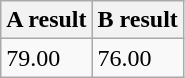<table class="wikitable" border="1" align="upright">
<tr>
<th>A result</th>
<th>B result</th>
</tr>
<tr>
<td>79.00</td>
<td>76.00</td>
</tr>
</table>
